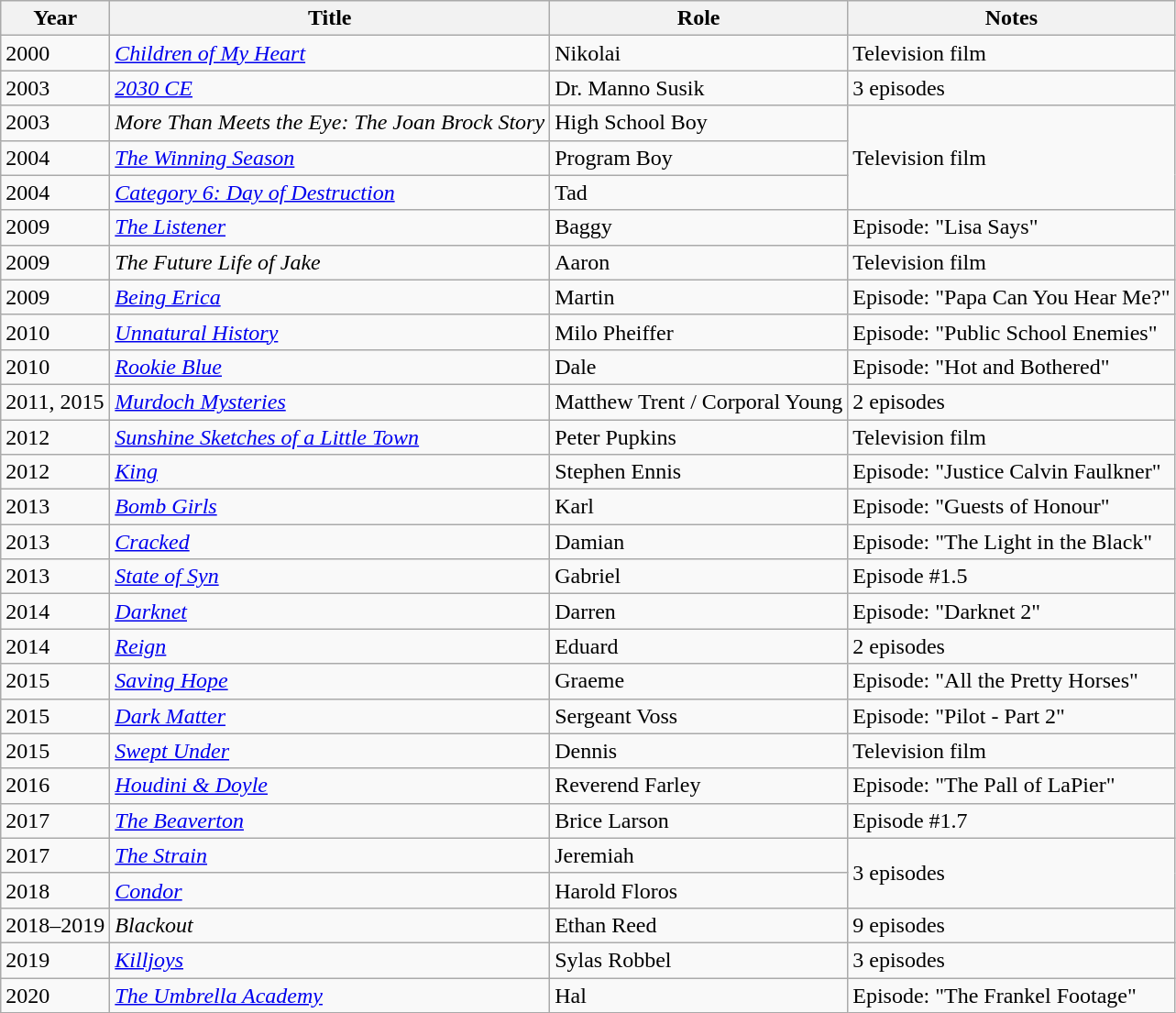<table class="wikitable sortable">
<tr>
<th>Year</th>
<th>Title</th>
<th>Role</th>
<th class="unsortable">Notes</th>
</tr>
<tr>
<td>2000</td>
<td><em><a href='#'>Children of My Heart</a></em></td>
<td>Nikolai</td>
<td>Television film</td>
</tr>
<tr>
<td>2003</td>
<td><em><a href='#'>2030 CE</a></em></td>
<td>Dr. Manno Susik</td>
<td>3 episodes</td>
</tr>
<tr>
<td>2003</td>
<td><em>More Than Meets the Eye: The Joan Brock Story</em></td>
<td>High School Boy</td>
<td rowspan="3">Television film</td>
</tr>
<tr>
<td>2004</td>
<td data-sort-value="Winning Season, The"><a href='#'><em>The Winning Season</em></a></td>
<td>Program Boy</td>
</tr>
<tr>
<td>2004</td>
<td><em><a href='#'>Category 6: Day of Destruction</a></em></td>
<td>Tad</td>
</tr>
<tr>
<td>2009</td>
<td data-sort-value="Listener, The"><a href='#'><em>The Listener</em></a></td>
<td>Baggy</td>
<td>Episode: "Lisa Says"</td>
</tr>
<tr>
<td>2009</td>
<td data-sort-value="Future Life of Jake, The"><em>The Future Life of Jake</em></td>
<td>Aaron</td>
<td>Television film</td>
</tr>
<tr>
<td>2009</td>
<td><em><a href='#'>Being Erica</a></em></td>
<td>Martin</td>
<td>Episode: "Papa Can You Hear Me?"</td>
</tr>
<tr>
<td>2010</td>
<td><a href='#'><em>Unnatural History</em></a></td>
<td>Milo Pheiffer</td>
<td>Episode: "Public School Enemies"</td>
</tr>
<tr>
<td>2010</td>
<td><em><a href='#'>Rookie Blue</a></em></td>
<td>Dale</td>
<td>Episode: "Hot and Bothered"</td>
</tr>
<tr>
<td>2011, 2015</td>
<td><em><a href='#'>Murdoch Mysteries</a></em></td>
<td>Matthew Trent / Corporal Young</td>
<td>2 episodes</td>
</tr>
<tr>
<td>2012</td>
<td><em><a href='#'>Sunshine Sketches of a Little Town</a></em></td>
<td>Peter Pupkins</td>
<td>Television film</td>
</tr>
<tr>
<td>2012</td>
<td><a href='#'><em>King</em></a></td>
<td>Stephen Ennis</td>
<td>Episode: "Justice Calvin Faulkner"</td>
</tr>
<tr>
<td>2013</td>
<td><em><a href='#'>Bomb Girls</a></em></td>
<td>Karl</td>
<td>Episode: "Guests of Honour"</td>
</tr>
<tr>
<td>2013</td>
<td><a href='#'><em>Cracked</em></a></td>
<td>Damian</td>
<td>Episode: "The Light in the Black"</td>
</tr>
<tr>
<td>2013</td>
<td><em><a href='#'>State of Syn</a></em></td>
<td>Gabriel</td>
<td>Episode #1.5</td>
</tr>
<tr>
<td>2014</td>
<td><a href='#'><em>Darknet</em></a></td>
<td>Darren</td>
<td>Episode: "Darknet 2"</td>
</tr>
<tr>
<td>2014</td>
<td><a href='#'><em>Reign</em></a></td>
<td>Eduard</td>
<td>2 episodes</td>
</tr>
<tr>
<td>2015</td>
<td><em><a href='#'>Saving Hope</a></em></td>
<td>Graeme</td>
<td>Episode: "All the Pretty Horses"</td>
</tr>
<tr>
<td>2015</td>
<td><a href='#'><em>Dark Matter</em></a></td>
<td>Sergeant Voss</td>
<td>Episode: "Pilot - Part 2"</td>
</tr>
<tr>
<td>2015</td>
<td><em><a href='#'>Swept Under</a></em></td>
<td>Dennis</td>
<td>Television film</td>
</tr>
<tr>
<td>2016</td>
<td><em><a href='#'>Houdini & Doyle</a></em></td>
<td>Reverend Farley</td>
<td>Episode: "The Pall of LaPier"</td>
</tr>
<tr>
<td>2017</td>
<td data-sort-value="Beaverton, The"><a href='#'><em>The Beaverton</em></a></td>
<td>Brice Larson</td>
<td>Episode #1.7</td>
</tr>
<tr>
<td>2017</td>
<td data-sort-value="Strain, The"><a href='#'><em>The Strain</em></a></td>
<td>Jeremiah</td>
<td rowspan="2">3 episodes</td>
</tr>
<tr>
<td>2018</td>
<td><a href='#'><em>Condor</em></a></td>
<td>Harold Floros</td>
</tr>
<tr>
<td>2018–2019</td>
<td><em>Blackout</em></td>
<td>Ethan Reed</td>
<td>9 episodes</td>
</tr>
<tr>
<td>2019</td>
<td><em><a href='#'>Killjoys</a></em></td>
<td>Sylas Robbel</td>
<td>3 episodes</td>
</tr>
<tr>
<td>2020</td>
<td data-sort-value="Umbrella Academy, The"><a href='#'><em>The Umbrella Academy</em></a></td>
<td>Hal</td>
<td>Episode: "The Frankel Footage"</td>
</tr>
</table>
